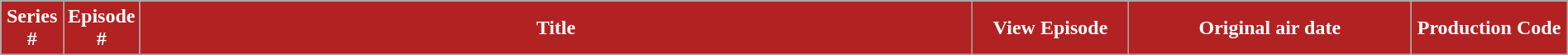<table class="wikitable plainrowheaders" style="width:100%; background:#FFFFFF">
<tr style="color:#FFFFFF">
<th style="background:#B22222; width:4%">Series #</th>
<th style="background:#B22222; width:4%">Episode #</th>
<th style="background:#B22222">Title</th>
<th style="background:#B22222; width:10%">View Episode</th>
<th style="background:#B22222; width:18%">Original air date</th>
<th style="background:#B22222; width:10%">Production Code<br>




</th>
</tr>
</table>
